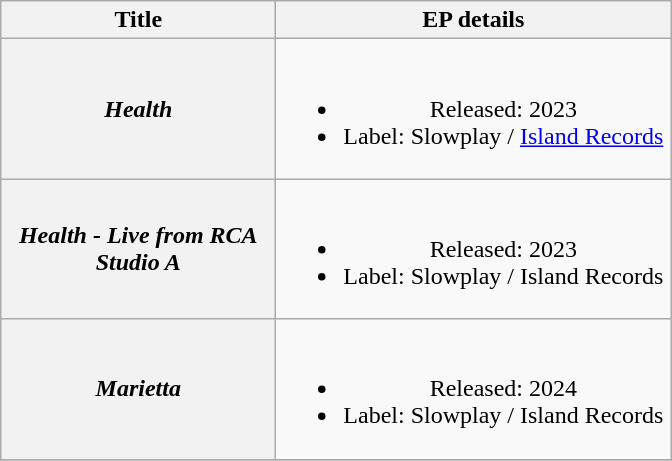<table class="wikitable plainrowheaders" style="text-align:center; border:1">
<tr>
<th scope="col" style="width:11em;">Title</th>
<th scope="col" style="width:16em;">EP details</th>
</tr>
<tr>
<th scope="row"><em>Health</em></th>
<td><br><ul><li>Released: 2023</li><li>Label: Slowplay / <a href='#'>Island Records</a></li></ul></td>
</tr>
<tr>
<th scope="row"><em>Health - Live from RCA Studio A</em></th>
<td><br><ul><li>Released: 2023</li><li>Label: Slowplay / Island Records</li></ul></td>
</tr>
<tr>
<th scope="row"><em>Marietta</em></th>
<td><br><ul><li>Released: 2024</li><li>Label: Slowplay / Island Records</li></ul></td>
</tr>
<tr>
</tr>
</table>
